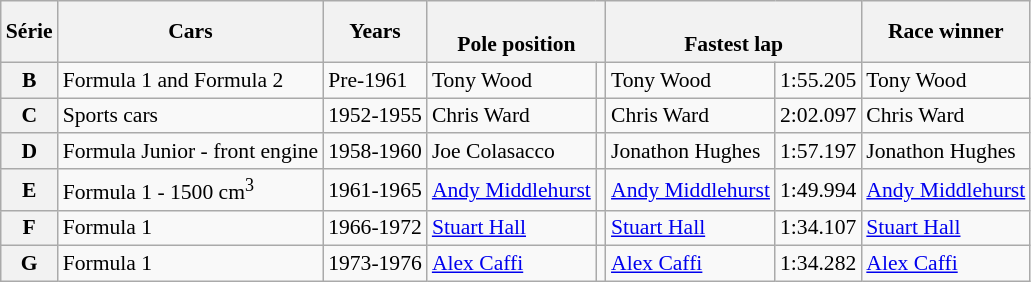<table class="wikitable" style="font-size:90%">
<tr>
<th>Série</th>
<th>Cars</th>
<th>Years</th>
<th colspan=2><br>Pole position</th>
<th colspan=2><br>Fastest lap</th>
<th>Race winner</th>
</tr>
<tr>
<th>B</th>
<td>Formula 1 and Formula 2</td>
<td>Pre-1961</td>
<td align=left> Tony Wood</td>
<td></td>
<td align=left> Tony Wood</td>
<td>1:55.205</td>
<td align=left> Tony Wood</td>
</tr>
<tr>
<th>C</th>
<td>Sports cars</td>
<td>1952-1955</td>
<td align=left> Chris Ward</td>
<td></td>
<td align=left> Chris Ward</td>
<td>2:02.097</td>
<td align=left> Chris Ward</td>
</tr>
<tr>
<th>D</th>
<td>Formula Junior - front engine</td>
<td>1958-1960</td>
<td align=left> Joe Colasacco</td>
<td></td>
<td align=left> Jonathon Hughes</td>
<td>1:57.197</td>
<td align=left> Jonathon Hughes</td>
</tr>
<tr>
<th>E</th>
<td>Formula 1 - 1500 cm<sup>3</sup></td>
<td>1961-1965</td>
<td align=left> <a href='#'>Andy Middlehurst</a></td>
<td></td>
<td align=left> <a href='#'>Andy Middlehurst</a></td>
<td>1:49.994</td>
<td align=left> <a href='#'>Andy Middlehurst</a></td>
</tr>
<tr>
<th>F</th>
<td>Formula 1</td>
<td>1966-1972</td>
<td align=left> <a href='#'>Stuart Hall</a></td>
<td></td>
<td align=left> <a href='#'>Stuart Hall</a></td>
<td>1:34.107</td>
<td align=left> <a href='#'>Stuart Hall</a></td>
</tr>
<tr>
<th>G</th>
<td>Formula 1</td>
<td>1973-1976</td>
<td align=left> <a href='#'>Alex Caffi</a></td>
<td></td>
<td align=left> <a href='#'>Alex Caffi</a></td>
<td>1:34.282</td>
<td align=left> <a href='#'>Alex Caffi</a></td>
</tr>
</table>
